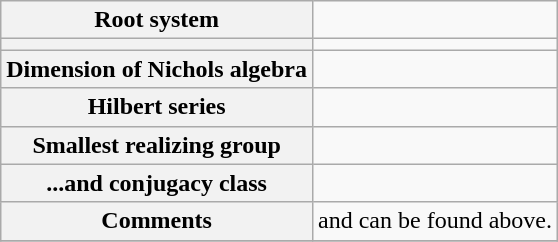<table class="wikitable">
<tr>
<th>Root system</th>
<td></td>
</tr>
<tr>
<th></th>
<td></td>
</tr>
<tr>
<th>Dimension of Nichols algebra</th>
<td></td>
</tr>
<tr>
<th>Hilbert series</th>
<td></td>
</tr>
<tr>
<th>Smallest realizing group</th>
<td></td>
</tr>
<tr>
<th>...and conjugacy class</th>
<td></td>
</tr>
<tr>
<th>Comments</th>
<td> and can be found above.</td>
</tr>
<tr>
</tr>
</table>
